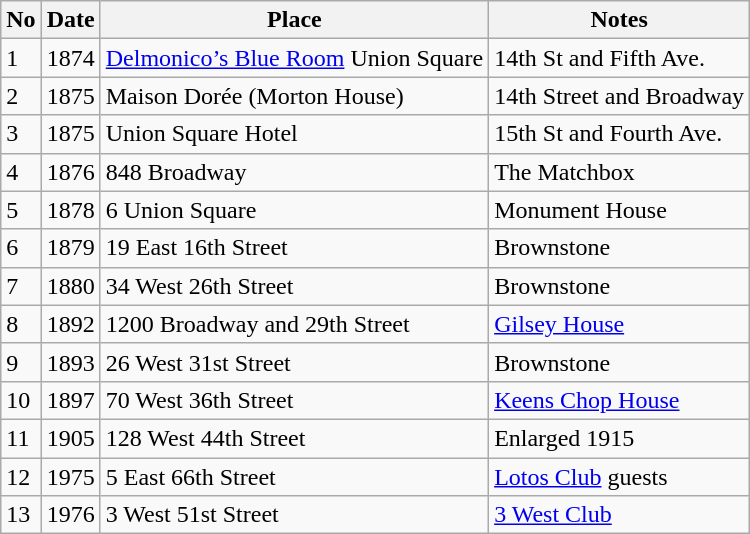<table class="wikitable sortable">
<tr>
<th>No</th>
<th>Date</th>
<th>Place</th>
<th>Notes</th>
</tr>
<tr>
<td>1</td>
<td>1874</td>
<td><a href='#'>Delmonico’s Blue Room</a> Union Square</td>
<td>14th St and Fifth Ave.</td>
</tr>
<tr>
<td>2</td>
<td>1875</td>
<td>Maison Dorée (Morton House)</td>
<td>14th Street and Broadway</td>
</tr>
<tr>
<td>3</td>
<td>1875</td>
<td>Union Square Hotel</td>
<td>15th St and Fourth Ave.</td>
</tr>
<tr>
<td>4</td>
<td>1876</td>
<td>848 Broadway</td>
<td>The Matchbox</td>
</tr>
<tr>
<td>5</td>
<td>1878</td>
<td>6 Union Square</td>
<td>Monument House</td>
</tr>
<tr>
<td>6</td>
<td>1879</td>
<td>19 East 16th Street</td>
<td>Brownstone</td>
</tr>
<tr>
<td>7</td>
<td>1880</td>
<td>34 West 26th Street</td>
<td>Brownstone</td>
</tr>
<tr>
<td>8</td>
<td>1892</td>
<td>1200 Broadway and 29th Street</td>
<td><a href='#'>Gilsey House</a></td>
</tr>
<tr>
<td>9</td>
<td>1893</td>
<td>26 West 31st Street</td>
<td>Brownstone</td>
</tr>
<tr>
<td>10</td>
<td>1897</td>
<td>70 West 36th Street</td>
<td><a href='#'>Keens Chop House</a></td>
</tr>
<tr>
<td>11</td>
<td>1905</td>
<td>128 West 44th Street</td>
<td>Enlarged 1915</td>
</tr>
<tr>
<td>12</td>
<td>1975</td>
<td>5 East 66th Street</td>
<td><a href='#'>Lotos Club</a> guests</td>
</tr>
<tr>
<td>13</td>
<td>1976</td>
<td>3 West 51st Street</td>
<td><a href='#'>3 West Club</a></td>
</tr>
</table>
